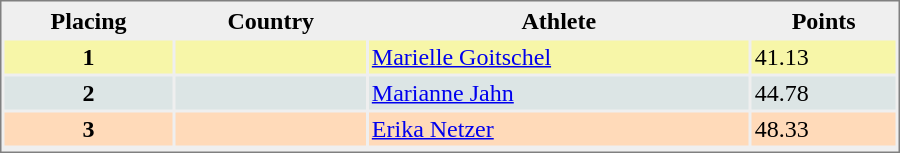<table style="border-style:solid;border-width:1px;border-color:#808080;background-color:#EFEFEF" cellspacing="2" cellpadding="2" width="600">
<tr bgcolor="#EFEFEF">
<th>Placing</th>
<th>Country</th>
<th>Athlete</th>
<th>Points</th>
</tr>
<tr align="center" valign="top" bgcolor="#F7F6A8">
<th>1</th>
<td align=left></td>
<td align="left"><a href='#'>Marielle Goitschel</a></td>
<td align="left">41.13</td>
</tr>
<tr align="center" valign="top" bgcolor="#DCE5E5">
<th>2</th>
<td align=left></td>
<td align="left"><a href='#'>Marianne Jahn</a></td>
<td align="left">44.78</td>
</tr>
<tr align="center" valign="top" bgcolor="#FFDAB9">
<th>3</th>
<td align=left></td>
<td align="left"><a href='#'>Erika Netzer</a></td>
<td align="left">48.33</td>
</tr>
<tr align="center" valign="top" bgcolor="#FFFFFF">
</tr>
</table>
